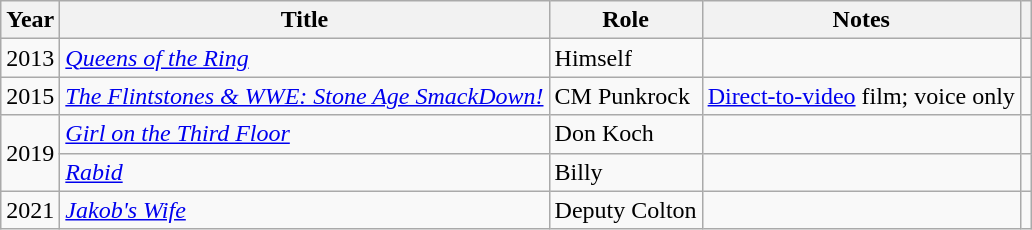<table class="wikitable sortable">
<tr>
<th>Year</th>
<th>Title</th>
<th>Role</th>
<th class="unsortable">Notes</th>
<th class="unsortable"></th>
</tr>
<tr>
<td>2013</td>
<td><em><a href='#'>Queens of the Ring</a></em></td>
<td>Himself</td>
<td></td>
<td align=center></td>
</tr>
<tr>
<td>2015</td>
<td><em><a href='#'>The Flintstones & WWE: Stone Age SmackDown!</a></em></td>
<td>CM Punkrock</td>
<td><a href='#'>Direct-to-video</a> film; voice only</td>
<td align=center></td>
</tr>
<tr>
<td rowspan="2">2019</td>
<td><em><a href='#'>Girl on the Third Floor</a></em></td>
<td>Don Koch</td>
<td></td>
<td align=center></td>
</tr>
<tr>
<td><em><a href='#'>Rabid</a></em></td>
<td>Billy</td>
<td></td>
<td align=center></td>
</tr>
<tr>
<td>2021</td>
<td><em><a href='#'>Jakob's Wife</a></em></td>
<td>Deputy Colton</td>
<td></td>
<td align=center></td>
</tr>
</table>
